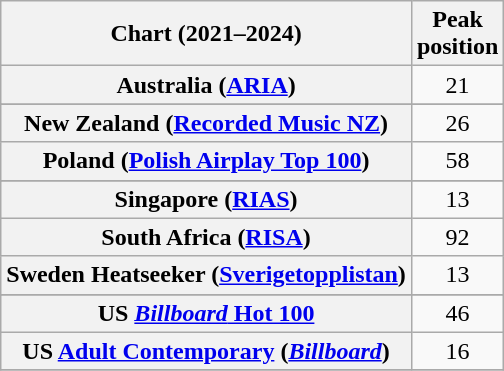<table class="wikitable sortable plainrowheaders" style="text-align:center">
<tr>
<th scope="col">Chart (2021–2024)</th>
<th scope="col">Peak<br>position</th>
</tr>
<tr>
<th scope="row">Australia (<a href='#'>ARIA</a>)</th>
<td>21</td>
</tr>
<tr>
</tr>
<tr>
</tr>
<tr>
</tr>
<tr>
</tr>
<tr>
</tr>
<tr>
<th scope="row">New Zealand (<a href='#'>Recorded Music NZ</a>)</th>
<td>26</td>
</tr>
<tr>
<th scope="row">Poland (<a href='#'>Polish Airplay Top 100</a>)</th>
<td>58</td>
</tr>
<tr>
</tr>
<tr>
<th scope="row">Singapore (<a href='#'>RIAS</a>)</th>
<td>13</td>
</tr>
<tr>
<th scope="row">South Africa (<a href='#'>RISA</a>)</th>
<td>92</td>
</tr>
<tr>
<th scope="row">Sweden Heatseeker (<a href='#'>Sverigetopplistan</a>)</th>
<td>13</td>
</tr>
<tr>
</tr>
<tr>
<th scope="row">US <a href='#'><em>Billboard</em> Hot 100</a></th>
<td>46</td>
</tr>
<tr>
<th scope="row">US <a href='#'>Adult Contemporary</a> (<em><a href='#'>Billboard</a></em>)</th>
<td>16</td>
</tr>
<tr>
</tr>
</table>
